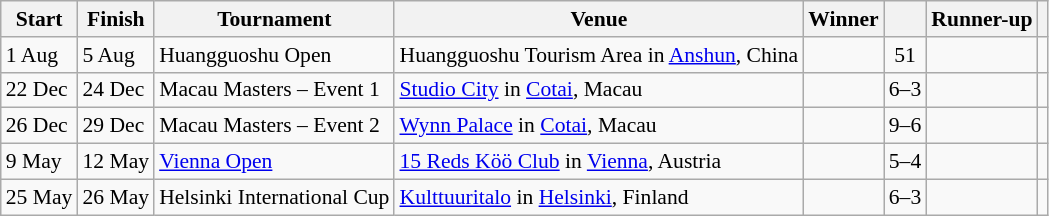<table class="wikitable" style="font-size: 90%">
<tr>
<th>Start</th>
<th>Finish</th>
<th>Tournament</th>
<th>Venue</th>
<th>Winner</th>
<th></th>
<th>Runner-up</th>
<th></th>
</tr>
<tr>
<td>1 Aug</td>
<td>5 Aug</td>
<td>Huangguoshu Open</td>
<td>Huangguoshu Tourism Area in <a href='#'>Anshun</a>, China</td>
<td></td>
<td style="text-align:center;">51</td>
<td></td>
<td style="text-align:center;"></td>
</tr>
<tr>
<td>22 Dec</td>
<td>24 Dec</td>
<td>Macau Masters – Event 1</td>
<td><a href='#'>Studio City</a> in <a href='#'>Cotai</a>, Macau</td>
<td></td>
<td style="text-align:center;">6–3</td>
<td></td>
<td style="text-align:center;"></td>
</tr>
<tr>
<td>26 Dec</td>
<td>29 Dec</td>
<td>Macau Masters – Event 2</td>
<td><a href='#'>Wynn Palace</a> in <a href='#'>Cotai</a>, Macau</td>
<td></td>
<td style="text-align:center;">9–6</td>
<td></td>
<td style="text-align:center;"></td>
</tr>
<tr>
<td>9 May</td>
<td>12 May</td>
<td><a href='#'>Vienna Open</a></td>
<td><a href='#'>15 Reds Köö Club</a> in <a href='#'>Vienna</a>, Austria</td>
<td></td>
<td style="text-align: center;">5–4</td>
<td></td>
<td style="text-align: center;"></td>
</tr>
<tr>
<td>25 May</td>
<td>26 May</td>
<td>Helsinki International Cup</td>
<td><a href='#'>Kulttuuritalo</a> in <a href='#'>Helsinki</a>, Finland</td>
<td></td>
<td style="text-align:center;">6–3</td>
<td></td>
<td style="text-align:center;"></td>
</tr>
</table>
